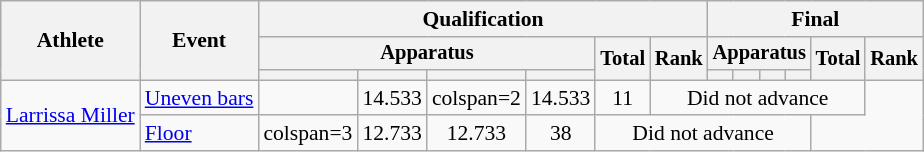<table class="wikitable" style="font-size:90%">
<tr>
<th rowspan=3>Athlete</th>
<th rowspan=3>Event</th>
<th colspan=6>Qualification</th>
<th colspan=6>Final</th>
</tr>
<tr style="font-size:95%">
<th colspan=4>Apparatus</th>
<th rowspan=2>Total</th>
<th rowspan=2>Rank</th>
<th colspan=4>Apparatus</th>
<th rowspan=2>Total</th>
<th rowspan=2>Rank</th>
</tr>
<tr style="font-size:95%">
<th></th>
<th></th>
<th></th>
<th></th>
<th></th>
<th></th>
<th></th>
<th></th>
</tr>
<tr align=center>
<td align=left rowspan=2><a href='#'>Larrissa Miller</a></td>
<td align=left><a href='#'>Uneven bars</a></td>
<td></td>
<td>14.533</td>
<td>colspan=2 </td>
<td>14.533</td>
<td>11</td>
<td colspan=6>Did not advance</td>
</tr>
<tr align=center>
<td align=left><a href='#'>Floor</a></td>
<td>colspan=3 </td>
<td>12.733</td>
<td>12.733</td>
<td>38</td>
<td colspan=6>Did not advance</td>
</tr>
</table>
